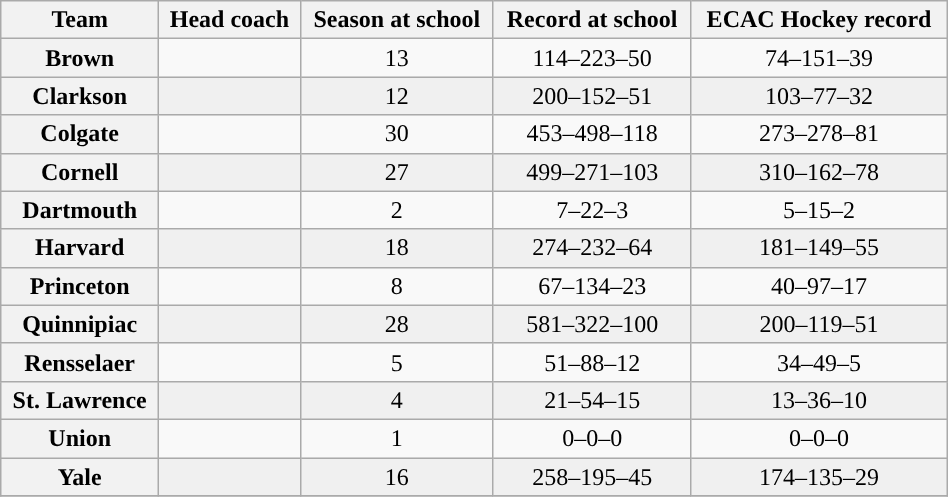<table class="wikitable sortable" style="text-align: center; "width=50%">
<tr>
<th>Team</th>
<th>Head coach</th>
<th>Season at school</th>
<th>Record at school</th>
<th>ECAC Hockey record</th>
</tr>
<tr>
<th>Brown</th>
<td></td>
<td>13</td>
<td>114–223–50</td>
<td>74–151–39</td>
</tr>
<tr bgcolor=f0f0f0>
<th>Clarkson</th>
<td></td>
<td>12</td>
<td>200–152–51</td>
<td>103–77–32</td>
</tr>
<tr>
<th>Colgate</th>
<td></td>
<td>30</td>
<td>453–498–118</td>
<td>273–278–81</td>
</tr>
<tr bgcolor=f0f0f0>
<th>Cornell</th>
<td></td>
<td>27</td>
<td>499–271–103</td>
<td>310–162–78</td>
</tr>
<tr>
<th>Dartmouth</th>
<td></td>
<td>2</td>
<td>7–22–3</td>
<td>5–15–2</td>
</tr>
<tr bgcolor=f0f0f0>
<th>Harvard</th>
<td></td>
<td>18</td>
<td>274–232–64</td>
<td>181–149–55</td>
</tr>
<tr>
<th>Princeton</th>
<td></td>
<td>8</td>
<td>67–134–23</td>
<td>40–97–17</td>
</tr>
<tr bgcolor=f0f0f0>
<th>Quinnipiac</th>
<td></td>
<td>28</td>
<td>581–322–100</td>
<td>200–119–51</td>
</tr>
<tr>
<th>Rensselaer</th>
<td></td>
<td>5</td>
<td>51–88–12</td>
<td>34–49–5</td>
</tr>
<tr bgcolor=f0f0f0>
<th>St. Lawrence</th>
<td></td>
<td>4</td>
<td>21–54–15</td>
<td>13–36–10</td>
</tr>
<tr>
<th>Union</th>
<td></td>
<td>1</td>
<td>0–0–0</td>
<td>0–0–0</td>
</tr>
<tr bgcolor=f0f0f0>
<th>Yale</th>
<td></td>
<td>16</td>
<td>258–195–45</td>
<td>174–135–29</td>
</tr>
<tr>
</tr>
</table>
